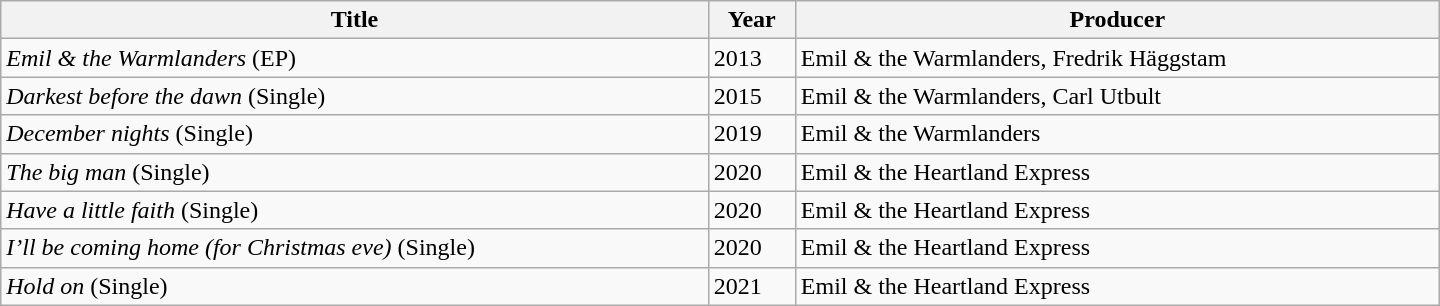<table class="wikitable" style="width:60em">
<tr>
<th>Title</th>
<th>Year</th>
<th>Producer</th>
</tr>
<tr>
<td><em>Emil & the Warmlanders</em> (EP)</td>
<td>2013</td>
<td>Emil & the Warmlanders, Fredrik Häggstam</td>
</tr>
<tr>
<td><em>Darkest before the dawn</em> (Single)</td>
<td>2015</td>
<td>Emil & the Warmlanders, Carl Utbult</td>
</tr>
<tr>
<td><em>December nights</em> (Single)</td>
<td>2019</td>
<td>Emil & the Warmlanders</td>
</tr>
<tr>
<td><em>The big man</em> (Single)</td>
<td>2020</td>
<td>Emil & the Heartland Express</td>
</tr>
<tr>
<td><em>Have a little faith</em> (Single)</td>
<td>2020</td>
<td>Emil & the Heartland Express</td>
</tr>
<tr>
<td><em>I’ll be coming home (for Christmas eve)</em> (Single)</td>
<td>2020</td>
<td>Emil & the Heartland Express</td>
</tr>
<tr>
<td><em>Hold on</em> (Single)</td>
<td>2021</td>
<td>Emil & the Heartland Express</td>
</tr>
</table>
